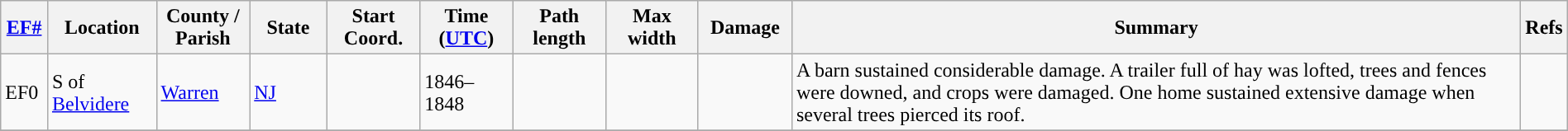<table class="wikitable sortable" style="width:100%;">
<tr>
<th scope="col" width="3%" align="center"><a href='#'>EF#</a></th>
<th scope="col" width="7%" align="center" class="unsortable">Location</th>
<th scope="col" width="6%" align="center" class="unsortable">County / Parish</th>
<th scope="col" width="5%" align="center">State</th>
<th scope="col" width="6%" align="center">Start Coord.</th>
<th scope="col" width="6%" align="center">Time (<a href='#'>UTC</a>)</th>
<th scope="col" width="6%" align="center">Path length</th>
<th scope="col" width="6%" align="center">Max width</th>
<th scope="col" width="6%" align="center">Damage</th>
<th scope="col" width="48%" class="unsortable" align="center">Summary</th>
<th scope="col" width="48%" class="unsortable" align="center">Refs</th>
</tr>
<tr>
<td>EF0</td>
<td>S of <a href='#'>Belvidere</a></td>
<td><a href='#'>Warren</a></td>
<td><a href='#'>NJ</a></td>
<td></td>
<td>1846–1848</td>
<td></td>
<td></td>
<td></td>
<td>A barn sustained considerable damage. A trailer full of hay was lofted, trees and fences were downed, and crops were damaged. One home sustained extensive damage when several trees pierced its roof.</td>
<td></td>
</tr>
<tr>
</tr>
</table>
